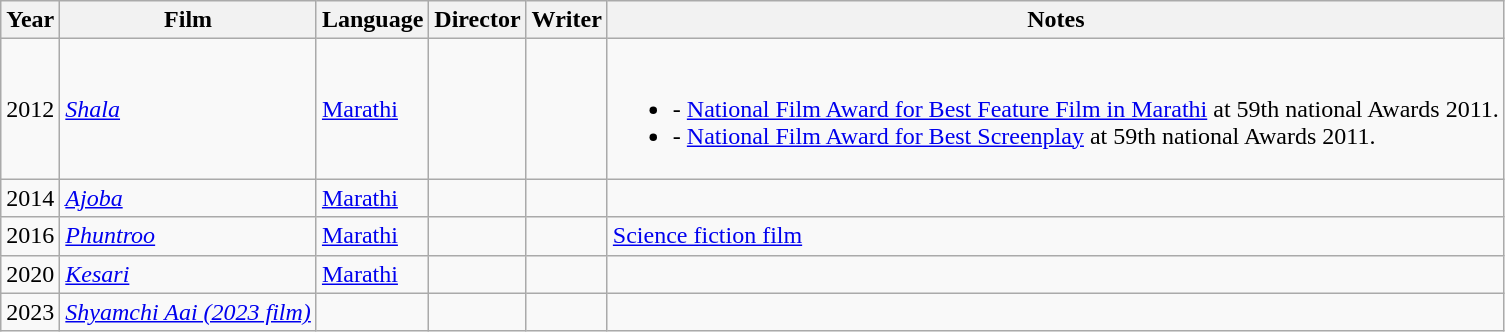<table class="wikitable sortable">
<tr>
<th>Year</th>
<th>Film</th>
<th>Language</th>
<th>Director</th>
<th>Writer</th>
<th class="unsortable">Notes</th>
</tr>
<tr>
<td>2012</td>
<td><em><a href='#'>Shala</a></em></td>
<td><a href='#'>Marathi</a></td>
<td></td>
<td></td>
<td><br><ul><li>- <a href='#'>National Film Award for Best Feature Film in Marathi</a>  at 59th national Awards 2011.</li><li>- <a href='#'>National Film Award for Best Screenplay</a> at 59th national Awards 2011.<br> </li></ul></td>
</tr>
<tr>
<td>2014</td>
<td><em><a href='#'>Ajoba</a></em></td>
<td><a href='#'>Marathi</a></td>
<td></td>
<td></td>
<td></td>
</tr>
<tr>
<td>2016</td>
<td><em><a href='#'>Phuntroo</a></em></td>
<td><a href='#'>Marathi</a></td>
<td></td>
<td></td>
<td><a href='#'>Science fiction film</a></td>
</tr>
<tr>
<td>2020</td>
<td><em><a href='#'>Kesari</a></em></td>
<td><a href='#'>Marathi</a></td>
<td></td>
<td></td>
<td></td>
</tr>
<tr>
<td>2023</td>
<td><em><a href='#'>Shyamchi Aai (2023 film)</a></em></td>
<td></td>
<td></td>
<td></td>
<td></td>
</tr>
</table>
